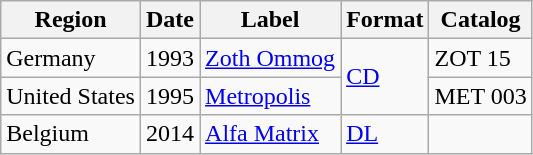<table class="wikitable">
<tr>
<th>Region</th>
<th>Date</th>
<th>Label</th>
<th>Format</th>
<th>Catalog</th>
</tr>
<tr>
<td>Germany</td>
<td>1993</td>
<td><a href='#'>Zoth Ommog</a></td>
<td rowspan="2"><a href='#'>CD</a></td>
<td>ZOT 15</td>
</tr>
<tr>
<td>United States</td>
<td>1995</td>
<td><a href='#'>Metropolis</a></td>
<td>MET 003</td>
</tr>
<tr>
<td>Belgium</td>
<td>2014</td>
<td><a href='#'>Alfa Matrix</a></td>
<td><a href='#'>DL</a></td>
<td></td>
</tr>
</table>
